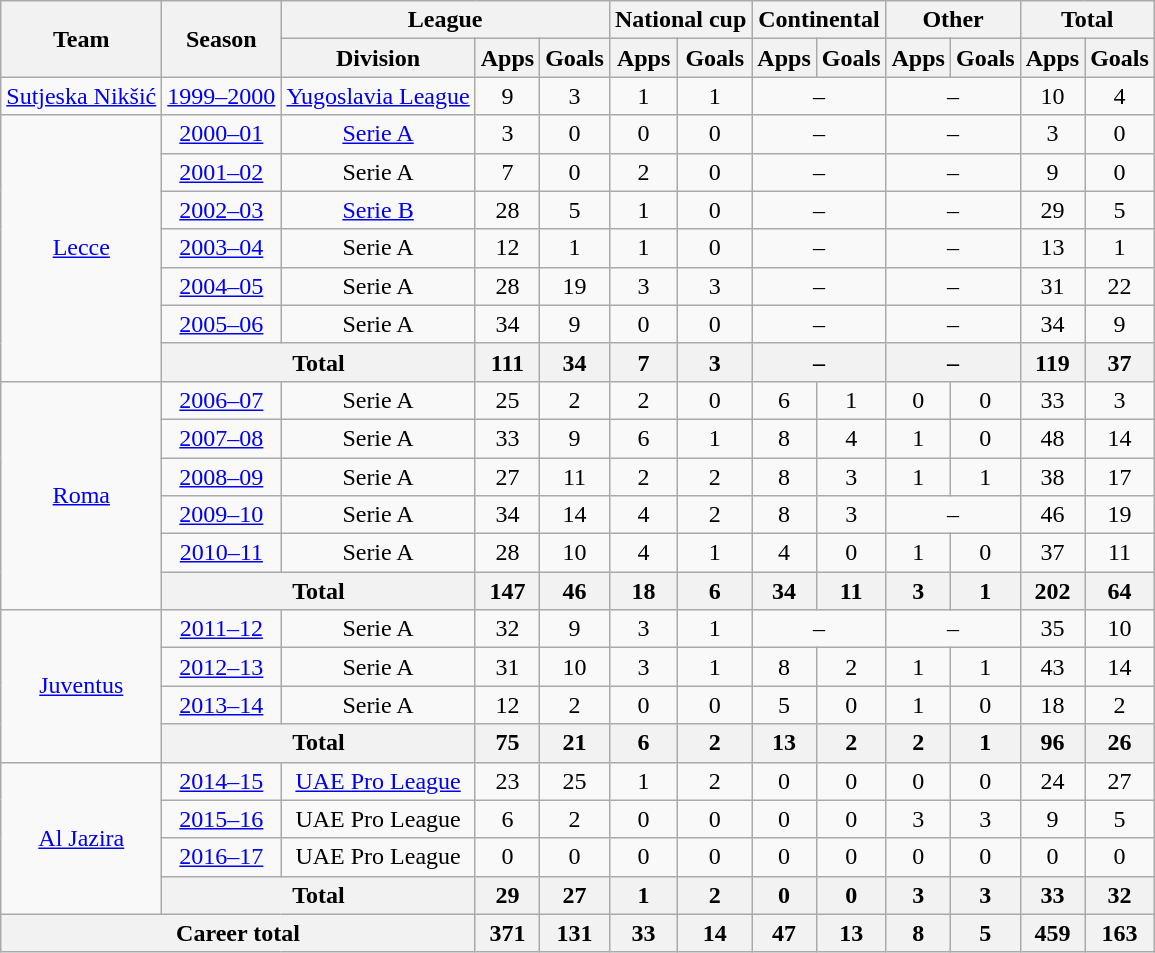<table class="wikitable" style="text-align:center">
<tr>
<th rowspan="2">Team</th>
<th rowspan="2">Season</th>
<th colspan="3">League</th>
<th colspan="2">National cup</th>
<th colspan="2">Continental</th>
<th colspan="2">Other</th>
<th colspan="2">Total</th>
</tr>
<tr>
<th>Division</th>
<th>Apps</th>
<th>Goals</th>
<th>Apps</th>
<th>Goals</th>
<th>Apps</th>
<th>Goals</th>
<th>Apps</th>
<th>Goals</th>
<th>Apps</th>
<th>Goals</th>
</tr>
<tr>
<td><a href='#'>Sutjeska Nikšić</a></td>
<td><a href='#'>1999–2000</a></td>
<td><a href='#'>Yugoslavia League</a></td>
<td>9</td>
<td>3</td>
<td>1</td>
<td>1</td>
<td colspan="2">–</td>
<td colspan="2">–</td>
<td>10</td>
<td>4</td>
</tr>
<tr>
<td rowspan="7"><a href='#'>Lecce</a></td>
<td><a href='#'>2000–01</a></td>
<td><a href='#'>Serie A</a></td>
<td>3</td>
<td>0</td>
<td>0</td>
<td>0</td>
<td colspan="2">–</td>
<td colspan="2">–</td>
<td>3</td>
<td>0</td>
</tr>
<tr>
<td><a href='#'>2001–02</a></td>
<td>Serie A</td>
<td>7</td>
<td>0</td>
<td>2</td>
<td>0</td>
<td colspan="2">–</td>
<td colspan="2">–</td>
<td>9</td>
<td>0</td>
</tr>
<tr>
<td><a href='#'>2002–03</a></td>
<td><a href='#'>Serie B</a></td>
<td>28</td>
<td>5</td>
<td>1</td>
<td>0</td>
<td colspan="2">–</td>
<td colspan="2">–</td>
<td>29</td>
<td>5</td>
</tr>
<tr>
<td><a href='#'>2003–04</a></td>
<td>Serie A</td>
<td>12</td>
<td>1</td>
<td>1</td>
<td>0</td>
<td colspan="2">–</td>
<td colspan="2">–</td>
<td>13</td>
<td>1</td>
</tr>
<tr>
<td><a href='#'>2004–05</a></td>
<td>Serie A</td>
<td>28</td>
<td>19</td>
<td>3</td>
<td>3</td>
<td colspan="2">–</td>
<td colspan="2">–</td>
<td>31</td>
<td>22</td>
</tr>
<tr>
<td><a href='#'>2005–06</a></td>
<td>Serie A</td>
<td>34</td>
<td>9</td>
<td>0</td>
<td>0</td>
<td colspan="2">–</td>
<td colspan="2">–</td>
<td>34</td>
<td>9</td>
</tr>
<tr>
<th colspan="2">Total</th>
<th>111</th>
<th>34</th>
<th>7</th>
<th>3</th>
<th colspan="2">–</th>
<th colspan="2">–</th>
<th>119</th>
<th>37</th>
</tr>
<tr>
<td rowspan="6"><a href='#'>Roma</a></td>
<td><a href='#'>2006–07</a></td>
<td>Serie A</td>
<td>25</td>
<td>2</td>
<td>2</td>
<td>0</td>
<td>6</td>
<td>1</td>
<td>0</td>
<td>0</td>
<td>33</td>
<td>3</td>
</tr>
<tr>
<td><a href='#'>2007–08</a></td>
<td>Serie A</td>
<td>33</td>
<td>9</td>
<td>6</td>
<td>1</td>
<td>8</td>
<td>4</td>
<td>1</td>
<td>0</td>
<td>48</td>
<td>14</td>
</tr>
<tr>
<td><a href='#'>2008–09</a></td>
<td>Serie A</td>
<td>27</td>
<td>11</td>
<td>2</td>
<td>2</td>
<td>8</td>
<td>3</td>
<td>1</td>
<td>1</td>
<td>38</td>
<td>17</td>
</tr>
<tr>
<td><a href='#'>2009–10</a></td>
<td>Serie A</td>
<td>34</td>
<td>14</td>
<td>4</td>
<td>2</td>
<td>8</td>
<td>3</td>
<td colspan="2">–</td>
<td>46</td>
<td>19</td>
</tr>
<tr>
<td><a href='#'>2010–11</a></td>
<td>Serie A</td>
<td>28</td>
<td>10</td>
<td>4</td>
<td>1</td>
<td>4</td>
<td>0</td>
<td>1</td>
<td>0</td>
<td>37</td>
<td>11</td>
</tr>
<tr>
<th colspan="2">Total</th>
<th>147</th>
<th>46</th>
<th>18</th>
<th>6</th>
<th>34</th>
<th>11</th>
<th>3</th>
<th>1</th>
<th>202</th>
<th>64</th>
</tr>
<tr>
<td rowspan="4"><a href='#'>Juventus</a></td>
<td><a href='#'>2011–12</a></td>
<td>Serie A</td>
<td>32</td>
<td>9</td>
<td>3</td>
<td>1</td>
<td colspan="2">–</td>
<td colspan="2">–</td>
<td>35</td>
<td>10</td>
</tr>
<tr>
<td><a href='#'>2012–13</a></td>
<td>Serie A</td>
<td>31</td>
<td>10</td>
<td>3</td>
<td>1</td>
<td>8</td>
<td>2</td>
<td>1</td>
<td>1</td>
<td>43</td>
<td>14</td>
</tr>
<tr>
<td><a href='#'>2013–14</a></td>
<td>Serie A</td>
<td>12</td>
<td>2</td>
<td>0</td>
<td>0</td>
<td>5</td>
<td>0</td>
<td>1</td>
<td>0</td>
<td>18</td>
<td>2</td>
</tr>
<tr>
<th colspan="2">Total</th>
<th>75</th>
<th>21</th>
<th>6</th>
<th>2</th>
<th>13</th>
<th>2</th>
<th>2</th>
<th>1</th>
<th>96</th>
<th>26</th>
</tr>
<tr>
<td rowspan="4"><a href='#'>Al Jazira</a></td>
<td><a href='#'>2014–15</a></td>
<td><a href='#'>UAE Pro League</a></td>
<td>23</td>
<td>25</td>
<td>1</td>
<td>2</td>
<td>0</td>
<td>0</td>
<td>0</td>
<td>0</td>
<td>24</td>
<td>27</td>
</tr>
<tr>
<td><a href='#'>2015–16</a></td>
<td>UAE Pro League</td>
<td>6</td>
<td>2</td>
<td>0</td>
<td>0</td>
<td>0</td>
<td>0</td>
<td>3</td>
<td>3</td>
<td>9</td>
<td>5</td>
</tr>
<tr>
<td><a href='#'>2016–17</a></td>
<td>UAE Pro League</td>
<td>0</td>
<td>0</td>
<td>0</td>
<td>0</td>
<td>0</td>
<td>0</td>
<td>0</td>
<td>0</td>
<td>0</td>
<td>0</td>
</tr>
<tr>
<th colspan="2">Total</th>
<th>29</th>
<th>27</th>
<th>1</th>
<th>2</th>
<th>0</th>
<th>0</th>
<th>3</th>
<th>3</th>
<th>33</th>
<th>32</th>
</tr>
<tr>
<th colspan="3">Career total</th>
<th>371</th>
<th>131</th>
<th>33</th>
<th>14</th>
<th>47</th>
<th>13</th>
<th>8</th>
<th>5</th>
<th>459</th>
<th>163</th>
</tr>
</table>
